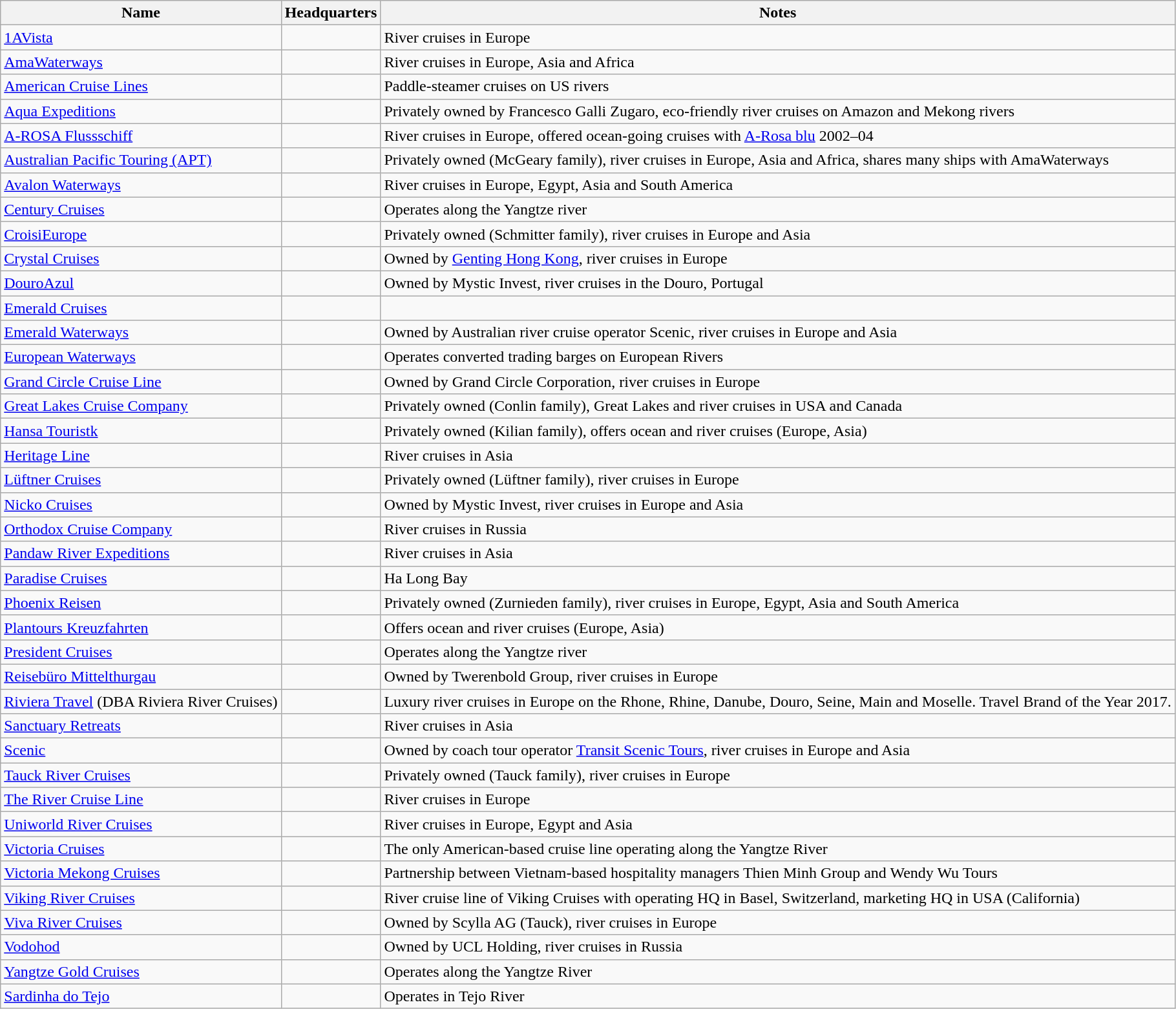<table class="wikitable sortable">
<tr>
<th>Name</th>
<th>Headquarters</th>
<th>Notes</th>
</tr>
<tr>
<td><a href='#'>1AVista</a></td>
<td></td>
<td>River cruises in Europe</td>
</tr>
<tr>
<td><a href='#'>AmaWaterways</a></td>
<td></td>
<td>River cruises in Europe, Asia and Africa</td>
</tr>
<tr>
<td><a href='#'>American Cruise Lines</a></td>
<td></td>
<td>Paddle-steamer cruises on US rivers</td>
</tr>
<tr>
<td><a href='#'>Aqua Expeditions</a></td>
<td></td>
<td>Privately owned by Francesco Galli Zugaro, eco-friendly river cruises on Amazon and Mekong rivers</td>
</tr>
<tr>
<td><a href='#'>A-ROSA Flussschiff</a></td>
<td></td>
<td>River cruises in Europe, offered ocean-going cruises with <a href='#'>A-Rosa blu</a> 2002–04</td>
</tr>
<tr>
<td><a href='#'>Australian Pacific Touring (APT)</a></td>
<td></td>
<td>Privately owned (McGeary family), river cruises in Europe, Asia and Africa, shares many ships with AmaWaterways</td>
</tr>
<tr>
<td><a href='#'>Avalon Waterways</a></td>
<td></td>
<td>River cruises in Europe, Egypt, Asia and South America</td>
</tr>
<tr>
<td><a href='#'>Century Cruises</a></td>
<td></td>
<td>Operates along the Yangtze river</td>
</tr>
<tr>
<td><a href='#'>CroisiEurope</a></td>
<td></td>
<td>Privately owned (Schmitter family), river cruises in Europe and Asia</td>
</tr>
<tr>
<td><a href='#'>Crystal Cruises</a></td>
<td></td>
<td>Owned by <a href='#'>Genting Hong Kong</a>, river cruises in Europe</td>
</tr>
<tr>
<td><a href='#'>DouroAzul</a></td>
<td></td>
<td>Owned by Mystic Invest, river cruises in the Douro, Portugal</td>
</tr>
<tr>
<td><a href='#'>Emerald Cruises</a></td>
<td></td>
<td></td>
</tr>
<tr>
<td><a href='#'>Emerald Waterways</a></td>
<td></td>
<td>Owned by Australian river cruise operator Scenic, river cruises in Europe and Asia</td>
</tr>
<tr>
<td><a href='#'>European Waterways</a></td>
<td></td>
<td>Operates converted trading barges on European Rivers</td>
</tr>
<tr>
<td><a href='#'>Grand Circle Cruise Line</a></td>
<td></td>
<td>Owned by Grand Circle Corporation, river cruises in Europe</td>
</tr>
<tr>
<td><a href='#'>Great Lakes Cruise Company</a></td>
<td></td>
<td>Privately owned (Conlin family), Great Lakes and river cruises in USA and Canada</td>
</tr>
<tr>
<td><a href='#'>Hansa Touristk</a></td>
<td></td>
<td>Privately owned (Kilian family), offers ocean and river cruises (Europe, Asia)</td>
</tr>
<tr>
<td><a href='#'>Heritage Line</a></td>
<td></td>
<td>River cruises in Asia</td>
</tr>
<tr>
<td><a href='#'>Lüftner Cruises</a></td>
<td></td>
<td>Privately owned (Lüftner family), river cruises in Europe</td>
</tr>
<tr>
<td><a href='#'>Nicko Cruises</a></td>
<td></td>
<td>Owned by Mystic Invest, river cruises in Europe and Asia</td>
</tr>
<tr>
<td><a href='#'>Orthodox Cruise Company</a></td>
<td></td>
<td>River cruises in Russia</td>
</tr>
<tr>
<td><a href='#'>Pandaw River Expeditions</a></td>
<td></td>
<td>River cruises in Asia</td>
</tr>
<tr>
<td><a href='#'>Paradise Cruises</a></td>
<td></td>
<td>Ha Long Bay</td>
</tr>
<tr>
<td><a href='#'>Phoenix Reisen</a></td>
<td></td>
<td>Privately owned (Zurnieden family), river cruises in Europe, Egypt, Asia and South America</td>
</tr>
<tr>
<td><a href='#'>Plantours Kreuzfahrten</a></td>
<td></td>
<td>Offers ocean and river cruises (Europe, Asia)</td>
</tr>
<tr>
<td><a href='#'>President Cruises</a></td>
<td></td>
<td>Operates along the Yangtze river</td>
</tr>
<tr>
<td><a href='#'>Reisebüro Mittelthurgau</a></td>
<td></td>
<td>Owned by Twerenbold Group, river cruises in Europe</td>
</tr>
<tr>
<td><a href='#'>Riviera Travel</a> (DBA Riviera River Cruises)</td>
<td></td>
<td>Luxury river cruises in Europe on the Rhone, Rhine, Danube, Douro, Seine, Main and Moselle. Travel Brand of the Year 2017.</td>
</tr>
<tr>
<td><a href='#'>Sanctuary Retreats</a></td>
<td></td>
<td>River cruises in Asia</td>
</tr>
<tr>
<td><a href='#'>Scenic</a></td>
<td></td>
<td>Owned by coach tour operator <a href='#'>Transit Scenic Tours</a>, river cruises in Europe and Asia</td>
</tr>
<tr>
<td><a href='#'>Tauck River Cruises</a></td>
<td></td>
<td>Privately owned (Tauck family), river cruises in Europe</td>
</tr>
<tr>
<td><a href='#'>The River Cruise Line</a></td>
<td></td>
<td>River cruises in Europe</td>
</tr>
<tr>
<td><a href='#'>Uniworld River Cruises</a></td>
<td></td>
<td>River cruises in Europe, Egypt and Asia</td>
</tr>
<tr>
<td><a href='#'>Victoria Cruises</a></td>
<td></td>
<td>The only American-based cruise line operating along the Yangtze River</td>
</tr>
<tr>
<td><a href='#'>Victoria Mekong Cruises</a></td>
<td></td>
<td>Partnership between Vietnam-based hospitality managers Thien Minh Group and Wendy Wu Tours</td>
</tr>
<tr>
<td><a href='#'>Viking River Cruises</a></td>
<td></td>
<td>River cruise line of Viking Cruises with operating HQ in Basel, Switzerland, marketing HQ in USA (California)</td>
</tr>
<tr>
<td><a href='#'>Viva River Cruises</a></td>
<td></td>
<td>Owned by Scylla AG (Tauck), river cruises in Europe</td>
</tr>
<tr>
<td><a href='#'>Vodohod</a></td>
<td></td>
<td>Owned by UCL Holding, river cruises in Russia</td>
</tr>
<tr>
<td><a href='#'>Yangtze Gold Cruises</a></td>
<td></td>
<td>Operates along the Yangtze River</td>
</tr>
<tr>
<td><a href='#'>Sardinha do Tejo</a></td>
<td></td>
<td>Operates in Tejo River</td>
</tr>
</table>
